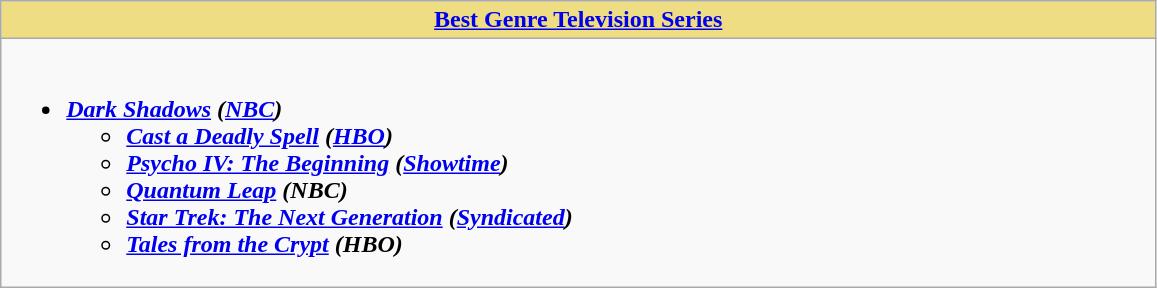<table class=wikitable>
<tr>
<th style="background:#EEDD82; width:50%"><a href='#'>Best Genre Television Series</a></th>
</tr>
<tr>
<td valign="top"><br><ul><li><strong><em><a href='#'>Dark Shadows</a><em> (<a href='#'>NBC</a>)<strong><ul><li></em><a href='#'>Cast a Deadly Spell</a><em> (<a href='#'>HBO</a>)</li><li></em><a href='#'>Psycho IV: The Beginning</a><em> (<a href='#'>Showtime</a>)</li><li></em><a href='#'>Quantum Leap</a><em> (NBC)</li><li></em><a href='#'>Star Trek: The Next Generation</a><em> (<a href='#'>Syndicated</a>)</li><li></em><a href='#'>Tales from the Crypt</a><em> (HBO)</li></ul></li></ul></td>
</tr>
</table>
